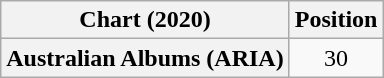<table class="wikitable plainrowheaders" style="text-align:center">
<tr>
<th scope="col">Chart (2020)</th>
<th scope="col">Position</th>
</tr>
<tr>
<th scope="row">Australian Albums (ARIA)</th>
<td>30</td>
</tr>
</table>
